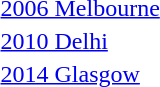<table>
<tr>
<td><br></td>
<td></td>
<td></td>
<td></td>
</tr>
<tr>
<td><a href='#'>2006 Melbourne</a><br></td>
<td></td>
<td></td>
<td></td>
</tr>
<tr>
<td><a href='#'>2010 Delhi</a><br></td>
<td></td>
<td></td>
<td></td>
</tr>
<tr>
<td><a href='#'>2014 Glasgow</a><br></td>
<td></td>
<td></td>
<td></td>
</tr>
<tr>
<td><br></td>
<td></td>
<td></td>
<td></td>
</tr>
<tr>
<td><br></td>
<td></td>
<td></td>
<td></td>
</tr>
</table>
